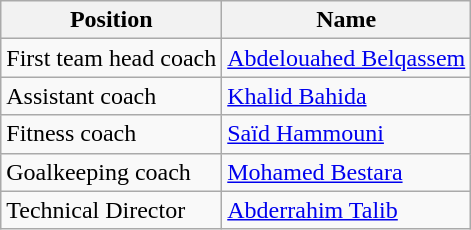<table class="wikitable" style="text-align:center">
<tr>
<th>Position</th>
<th>Name</th>
</tr>
<tr>
<td style="text-align:left;">First team head coach</td>
<td style="text-align:left;"> <a href='#'>Abdelouahed Belqassem</a> </td>
</tr>
<tr>
<td style="text-align:left;">Assistant coach</td>
<td style="text-align:left;"> <a href='#'>Khalid Bahida</a></td>
</tr>
<tr>
<td style="text-align:left;">Fitness coach</td>
<td style="text-align:left;"> <a href='#'>Saïd Hammouni</a></td>
</tr>
<tr>
<td style="text-align:left;">Goalkeeping coach</td>
<td style="text-align:left;"> <a href='#'>Mohamed Bestara</a></td>
</tr>
<tr>
<td style="text-align:left;">Technical Director</td>
<td style="text-align:left;"> <a href='#'>Abderrahim Talib</a> </td>
</tr>
</table>
